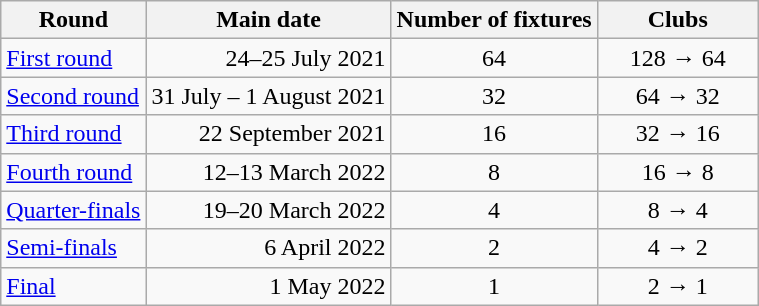<table class="wikitable" style="text-align:center">
<tr>
<th>Round</th>
<th>Main date</th>
<th>Number of fixtures</th>
<th width=100>Clubs</th>
</tr>
<tr>
<td align=left><a href='#'>First round</a></td>
<td align=right>24–25 July 2021</td>
<td>64</td>
<td>128 → 64</td>
</tr>
<tr>
<td align=left><a href='#'>Second round</a></td>
<td align=right>31 July – 1 August 2021</td>
<td>32</td>
<td>64 → 32</td>
</tr>
<tr>
<td align=left><a href='#'>Third round</a></td>
<td align=right>22 September 2021</td>
<td>16</td>
<td>32 → 16</td>
</tr>
<tr>
<td align=left><a href='#'>Fourth round</a></td>
<td align=right>12–13 March 2022</td>
<td>8</td>
<td>16 → 8</td>
</tr>
<tr>
<td align=left><a href='#'>Quarter-finals</a></td>
<td align=right>19–20 March 2022</td>
<td>4</td>
<td>8 → 4</td>
</tr>
<tr>
<td align=left><a href='#'>Semi-finals</a></td>
<td align=right>6 April 2022</td>
<td>2</td>
<td>4 → 2</td>
</tr>
<tr>
<td align=left><a href='#'>Final</a></td>
<td align=right>1 May 2022</td>
<td>1</td>
<td>2 → 1</td>
</tr>
</table>
